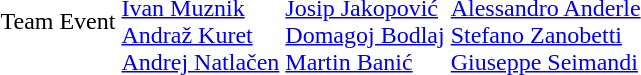<table>
<tr>
<td>Team Event<br></td>
<td><br><a href='#'>Ivan Muznik</a><br><a href='#'>Andraž Kuret</a><br><a href='#'>Andrej Natlačen</a></td>
<td><br><a href='#'>Josip Jakopović</a><br><a href='#'>Domagoj Bodlaj</a><br><a href='#'>Martin Banić</a></td>
<td><br><a href='#'>Alessandro Anderle</a><br><a href='#'>Stefano Zanobetti</a><br><a href='#'>Giuseppe Seimandi</a></td>
</tr>
</table>
